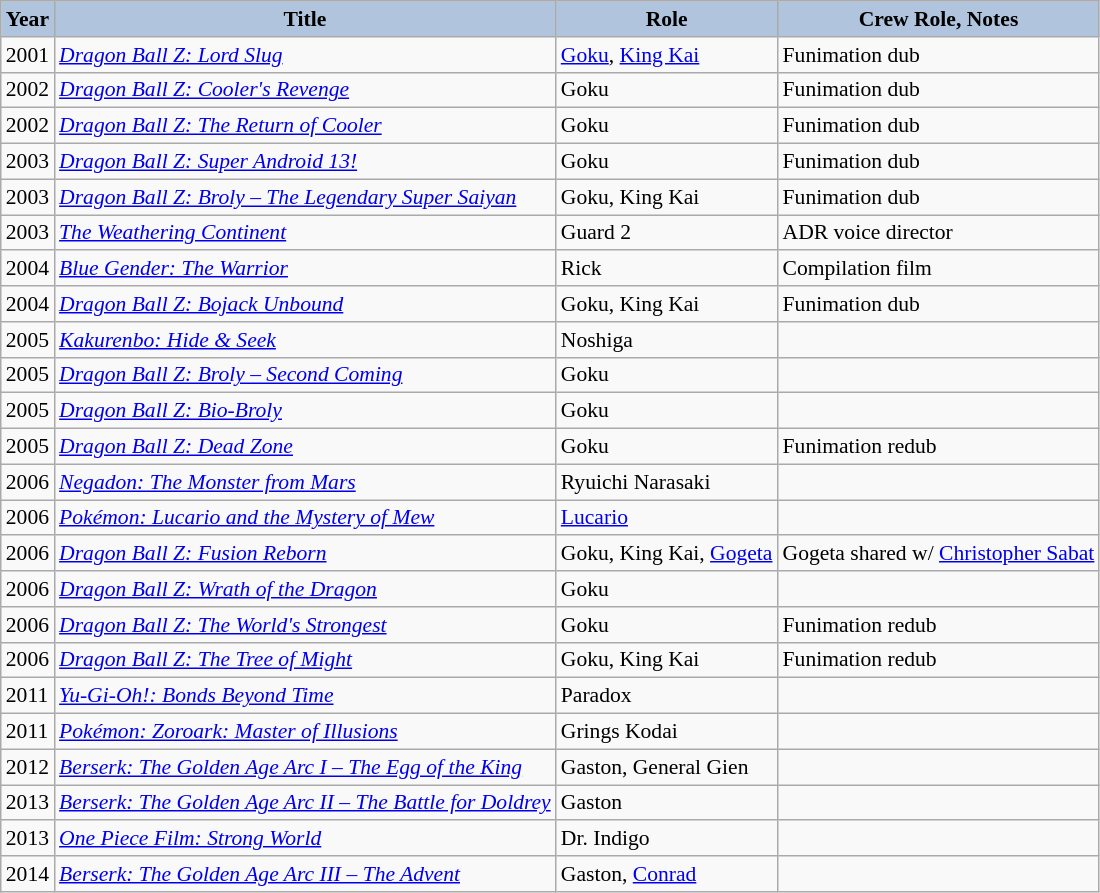<table class="wikitable sortable plainrowheaders" style="font-size: 90%;">
<tr>
<th style="background:#b0c4de;">Year</th>
<th style="background:#b0c4de;">Title</th>
<th style="background:#b0c4de;">Role</th>
<th style="background:#b0c4de;">Crew Role, Notes</th>
</tr>
<tr>
<td>2001</td>
<td><em><a href='#'>Dragon Ball Z: Lord Slug</a></em></td>
<td><a href='#'>Goku</a>, <a href='#'>King Kai</a></td>
<td>Funimation dub</td>
</tr>
<tr>
<td>2002</td>
<td><em><a href='#'>Dragon Ball Z: Cooler's Revenge</a></em></td>
<td>Goku</td>
<td>Funimation dub</td>
</tr>
<tr>
<td>2002</td>
<td><em><a href='#'>Dragon Ball Z: The Return of Cooler</a></em></td>
<td>Goku</td>
<td>Funimation dub</td>
</tr>
<tr>
<td>2003</td>
<td><em><a href='#'>Dragon Ball Z: Super Android 13!</a></em></td>
<td>Goku</td>
<td>Funimation dub</td>
</tr>
<tr>
<td>2003</td>
<td><em><a href='#'>Dragon Ball Z: Broly – The Legendary Super Saiyan</a></em></td>
<td>Goku, King Kai</td>
<td>Funimation dub</td>
</tr>
<tr>
<td>2003</td>
<td><em><a href='#'>The Weathering Continent</a></em></td>
<td>Guard 2</td>
<td>ADR voice director</td>
</tr>
<tr>
<td>2004</td>
<td><em><a href='#'>Blue Gender: The Warrior</a></em></td>
<td>Rick</td>
<td>Compilation film</td>
</tr>
<tr>
<td>2004</td>
<td><em><a href='#'>Dragon Ball Z: Bojack Unbound</a></em></td>
<td>Goku, King Kai</td>
<td>Funimation dub</td>
</tr>
<tr>
<td>2005</td>
<td><em><a href='#'>Kakurenbo: Hide & Seek</a></em></td>
<td>Noshiga</td>
<td></td>
</tr>
<tr>
<td>2005</td>
<td><em><a href='#'>Dragon Ball Z: Broly – Second Coming</a></em></td>
<td>Goku</td>
<td></td>
</tr>
<tr>
<td>2005</td>
<td><em><a href='#'>Dragon Ball Z: Bio-Broly</a></em></td>
<td>Goku</td>
<td></td>
</tr>
<tr>
<td>2005</td>
<td><em><a href='#'>Dragon Ball Z: Dead Zone</a></em></td>
<td>Goku</td>
<td>Funimation redub</td>
</tr>
<tr>
<td>2006</td>
<td><em><a href='#'>Negadon: The Monster from Mars</a></em></td>
<td>Ryuichi Narasaki</td>
<td></td>
</tr>
<tr>
<td>2006</td>
<td><em><a href='#'>Pokémon: Lucario and the Mystery of Mew</a></em></td>
<td><a href='#'>Lucario</a></td>
<td></td>
</tr>
<tr>
<td>2006</td>
<td><em><a href='#'>Dragon Ball Z: Fusion Reborn</a></em></td>
<td>Goku, King Kai, <a href='#'>Gogeta</a></td>
<td>Gogeta shared w/ <a href='#'>Christopher Sabat</a></td>
</tr>
<tr>
<td>2006</td>
<td><em><a href='#'>Dragon Ball Z: Wrath of the Dragon</a></em></td>
<td>Goku</td>
<td></td>
</tr>
<tr>
<td>2006</td>
<td><em><a href='#'>Dragon Ball Z: The World's Strongest</a></em></td>
<td>Goku</td>
<td>Funimation redub</td>
</tr>
<tr>
<td>2006</td>
<td><em><a href='#'>Dragon Ball Z: The Tree of Might</a></em></td>
<td>Goku, King Kai</td>
<td>Funimation redub</td>
</tr>
<tr>
<td>2011</td>
<td><em><a href='#'>Yu-Gi-Oh!: Bonds Beyond Time</a></em></td>
<td>Paradox</td>
<td></td>
</tr>
<tr>
<td>2011</td>
<td><em><a href='#'>Pokémon: Zoroark: Master of Illusions</a></em></td>
<td>Grings Kodai</td>
<td></td>
</tr>
<tr>
<td>2012</td>
<td><em><a href='#'>Berserk: The Golden Age Arc I – The Egg of the King</a></em></td>
<td>Gaston, General Gien</td>
<td></td>
</tr>
<tr>
<td>2013</td>
<td><em><a href='#'>Berserk: The Golden Age Arc II – The Battle for Doldrey</a></em></td>
<td>Gaston</td>
<td></td>
</tr>
<tr>
<td>2013</td>
<td><em><a href='#'>One Piece Film: Strong World</a></em></td>
<td>Dr. Indigo</td>
<td></td>
</tr>
<tr>
<td>2014</td>
<td><em><a href='#'>Berserk: The Golden Age Arc III – The Advent</a></em></td>
<td>Gaston, <a href='#'>Conrad</a></td>
</tr>
</table>
